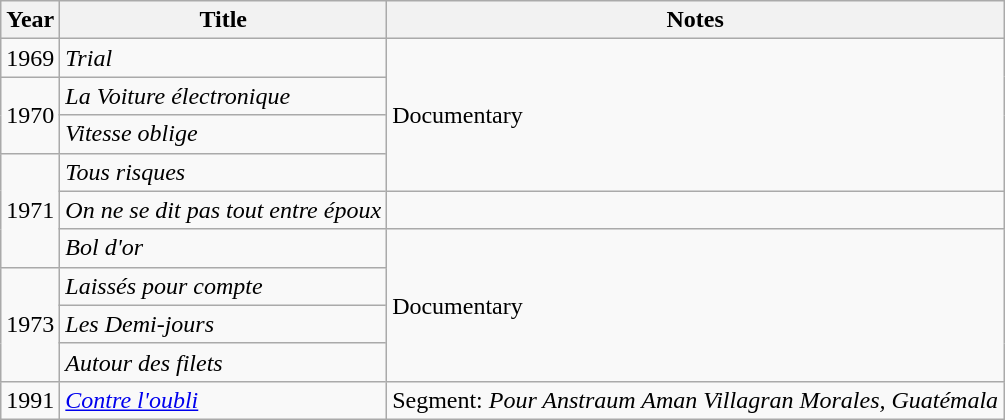<table class="wikitable sortable">
<tr>
<th>Year</th>
<th>Title</th>
<th class="unsortable">Notes</th>
</tr>
<tr>
<td>1969</td>
<td><em>Trial</em></td>
<td rowspan="4">Documentary</td>
</tr>
<tr>
<td rowspan="2">1970</td>
<td><em>La Voiture électronique</em></td>
</tr>
<tr>
<td><em>Vitesse oblige</em></td>
</tr>
<tr>
<td rowspan="3">1971</td>
<td><em>Tous risques</em></td>
</tr>
<tr>
<td><em>On ne se dit pas tout entre époux</em></td>
<td></td>
</tr>
<tr>
<td><em>Bol d'or</em></td>
<td rowspan="4">Documentary</td>
</tr>
<tr>
<td rowspan="3">1973</td>
<td><em>Laissés pour compte</em></td>
</tr>
<tr>
<td><em>Les Demi-jours</em></td>
</tr>
<tr>
<td><em>Autour des filets</em></td>
</tr>
<tr>
<td>1991</td>
<td><em><a href='#'>Contre l'oubli</a></em></td>
<td>Segment: <em>Pour Anstraum Aman Villagran Morales, Guatémala</em></td>
</tr>
</table>
